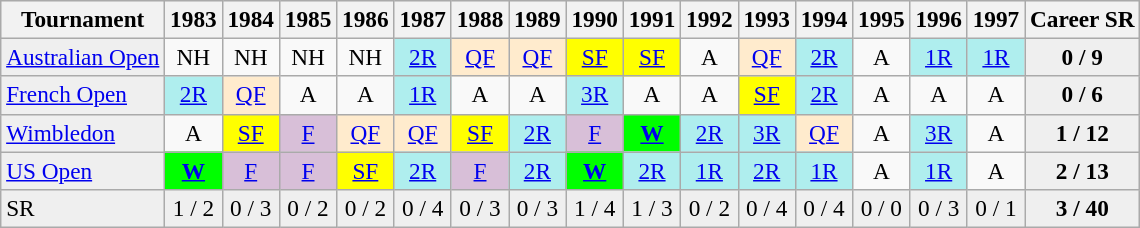<table class="wikitable" style=font-size:97%>
<tr bgcolor="#efefef">
<th>Tournament</th>
<th>1983</th>
<th>1984</th>
<th>1985</th>
<th>1986</th>
<th>1987</th>
<th>1988</th>
<th>1989</th>
<th>1990</th>
<th>1991</th>
<th>1992</th>
<th>1993</th>
<th>1994</th>
<th>1995</th>
<th>1996</th>
<th>1997</th>
<th>Career SR</th>
</tr>
<tr>
<td style="background:#EFEFEF;"><a href='#'>Australian Open</a></td>
<td align="center">NH</td>
<td align="center">NH</td>
<td align="center">NH</td>
<td align="center">NH</td>
<td align="center" style="background:#afeeee;"><a href='#'>2R</a></td>
<td align="center" style="background:#ffebcd;"><a href='#'>QF</a></td>
<td align="center" style="background:#ffebcd;"><a href='#'>QF</a></td>
<td align="center" style="background:yellow;"><a href='#'>SF</a></td>
<td align="center" style="background:yellow;"><a href='#'>SF</a></td>
<td align="center">A</td>
<td align="center" style="background:#ffebcd;"><a href='#'>QF</a></td>
<td align="center" style="background:#afeeee;"><a href='#'>2R</a></td>
<td align="center">A</td>
<td align="center" style="background:#afeeee;"><a href='#'>1R</a></td>
<td align="center" style="background:#afeeee;"><a href='#'>1R</a></td>
<td align="center" style="background:#EFEFEF;"><strong>0 / 9</strong></td>
</tr>
<tr>
<td style="background:#EFEFEF;"><a href='#'>French Open</a></td>
<td align="center" style="background:#afeeee;"><a href='#'>2R</a></td>
<td align="center" style="background:#ffebcd;"><a href='#'>QF</a></td>
<td align="center">A</td>
<td align="center">A</td>
<td align="center" style="background:#afeeee;"><a href='#'>1R</a></td>
<td align="center">A</td>
<td align="center">A</td>
<td align="center" style="background:#afeeee;"><a href='#'>3R</a></td>
<td align="center">A</td>
<td align="center">A</td>
<td align="center" style="background:yellow;"><a href='#'>SF</a></td>
<td align="center" style="background:#afeeee;"><a href='#'>2R</a></td>
<td align="center">A</td>
<td align="center">A</td>
<td align="center">A</td>
<td align="center" style="background:#EFEFEF;"><strong>0 / 6</strong></td>
</tr>
<tr>
<td style="background:#EFEFEF;"><a href='#'>Wimbledon</a></td>
<td align="center">A</td>
<td align="center" style="background:yellow;"><a href='#'>SF</a></td>
<td align="center" style="background:#D8BFD8;"><a href='#'>F</a></td>
<td align="center" style="background:#ffebcd;"><a href='#'>QF</a></td>
<td align="center" style="background:#ffebcd;"><a href='#'>QF</a></td>
<td align="center" style="background:yellow;"><a href='#'>SF</a></td>
<td align="center" style="background:#afeeee;"><a href='#'>2R</a></td>
<td align="center" style="background:#D8BFD8;"><a href='#'>F</a></td>
<td align="center" style="background:#0f0;"><a href='#'><strong>W</strong></a></td>
<td align="center" style="background:#afeeee;"><a href='#'>2R</a></td>
<td align="center" style="background:#afeeee;"><a href='#'>3R</a></td>
<td align="center" style="background:#ffebcd;"><a href='#'>QF</a></td>
<td align="center">A</td>
<td align="center" style="background:#afeeee;"><a href='#'>3R</a></td>
<td align="center">A</td>
<td align="center" style="background:#EFEFEF;"><strong>1 / 12</strong></td>
</tr>
<tr>
<td style="background:#EFEFEF;"><a href='#'>US Open</a></td>
<td align="center" style="background:#0f0;"><a href='#'><strong>W</strong></a></td>
<td align="center" style="background:#D8BFD8;"><a href='#'>F</a></td>
<td align="center" style="background:#D8BFD8;"><a href='#'>F</a></td>
<td align="center" style="background:yellow;"><a href='#'>SF</a></td>
<td align="center" style="background:#afeeee;"><a href='#'>2R</a></td>
<td align="center" style="background:#D8BFD8;"><a href='#'>F</a></td>
<td align="center" style="background:#afeeee;"><a href='#'>2R</a></td>
<td align="center" style="background:#0f0;"><a href='#'><strong>W</strong></a></td>
<td align="center" style="background:#afeeee;"><a href='#'>2R</a></td>
<td align="center" style="background:#afeeee;"><a href='#'>1R</a></td>
<td align="center" style="background:#afeeee;"><a href='#'>2R</a></td>
<td align="center" style="background:#afeeee;"><a href='#'>1R</a></td>
<td align="center">A</td>
<td align="center" style="background:#afeeee;"><a href='#'>1R</a></td>
<td align="center">A</td>
<td align="center" style="background:#EFEFEF;"><strong>2 / 13</strong></td>
</tr>
<tr>
<td style="background:#EFEFEF;">SR</td>
<td align="center" style="background:#EFEFEF;">1 / 2</td>
<td align="center" style="background:#EFEFEF;">0 / 3</td>
<td align="center" style="background:#EFEFEF;">0 / 2</td>
<td align="center" style="background:#EFEFEF;">0 / 2</td>
<td align="center" style="background:#EFEFEF;">0 / 4</td>
<td align="center" style="background:#EFEFEF;">0 / 3</td>
<td align="center" style="background:#EFEFEF;">0 / 3</td>
<td align="center" style="background:#EFEFEF;">1 / 4</td>
<td align="center" style="background:#EFEFEF;">1 / 3</td>
<td align="center" style="background:#EFEFEF;">0 / 2</td>
<td align="center" style="background:#EFEFEF;">0 / 4</td>
<td align="center" style="background:#EFEFEF;">0 / 4</td>
<td align="center" style="background:#EFEFEF;">0 / 0</td>
<td align="center" style="background:#EFEFEF;">0 / 3</td>
<td align="center" style="background:#EFEFEF;">0 / 1</td>
<td align="center" style="background:#EFEFEF;"><strong>3 / 40</strong></td>
</tr>
</table>
